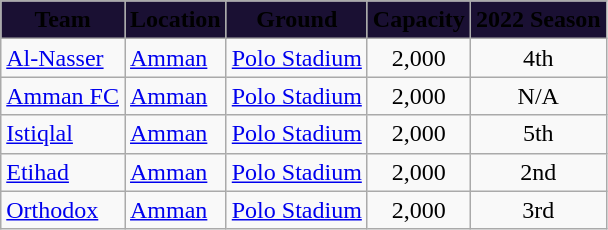<table class="wikitable sortable">
<tr>
<th style="background-color:#1A1033;"><span>Team</span></th>
<th style="background-color:#1A1033;"><span>Location</span></th>
<th style="background-color:#1A1033;"><span>Ground</span></th>
<th style="background-color:#1A1033;"><span>Capacity</span></th>
<th data-sort-type=number style="background-color:#1A1033;"><span>2022 Season</span></th>
</tr>
<tr>
<td><a href='#'>Al-Nasser</a></td>
<td><a href='#'>Amman</a></td>
<td><a href='#'>Polo Stadium</a></td>
<td style="text-align:center">2,000</td>
<td style="text-align:center">4th</td>
</tr>
<tr>
<td><a href='#'>Amman FC</a></td>
<td><a href='#'>Amman</a></td>
<td><a href='#'>Polo Stadium</a></td>
<td style="text-align:center">2,000</td>
<td style="text-align:center">N/A</td>
</tr>
<tr>
<td><a href='#'>Istiqlal</a></td>
<td><a href='#'>Amman</a></td>
<td><a href='#'>Polo Stadium</a></td>
<td style="text-align:center">2,000</td>
<td style="text-align:center">5th</td>
</tr>
<tr>
<td><a href='#'>Etihad</a></td>
<td><a href='#'>Amman</a></td>
<td><a href='#'>Polo Stadium</a></td>
<td style="text-align:center">2,000</td>
<td style="text-align:center">2nd</td>
</tr>
<tr>
<td><a href='#'>Orthodox</a></td>
<td><a href='#'>Amman</a></td>
<td><a href='#'>Polo Stadium</a></td>
<td style="text-align:center">2,000</td>
<td style="text-align:center">3rd</td>
</tr>
</table>
